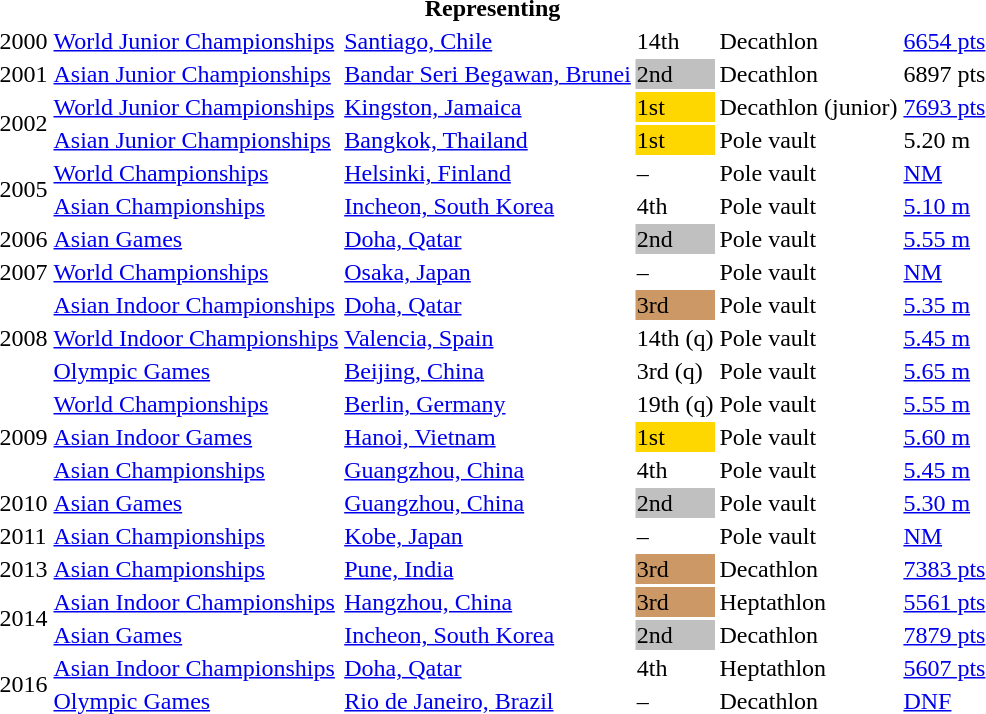<table>
<tr>
<th colspan="6">Representing </th>
</tr>
<tr>
<td>2000</td>
<td><a href='#'>World Junior Championships</a></td>
<td><a href='#'>Santiago, Chile</a></td>
<td>14th</td>
<td>Decathlon</td>
<td><a href='#'>6654 pts</a></td>
</tr>
<tr>
<td>2001</td>
<td><a href='#'>Asian Junior Championships</a></td>
<td><a href='#'>Bandar Seri Begawan, Brunei</a></td>
<td bgcolor=silver>2nd</td>
<td>Decathlon</td>
<td>6897 pts</td>
</tr>
<tr>
<td rowspan=2>2002</td>
<td><a href='#'>World Junior Championships</a></td>
<td><a href='#'>Kingston, Jamaica</a></td>
<td bgcolor=gold>1st</td>
<td>Decathlon (junior)</td>
<td><a href='#'>7693 pts</a></td>
</tr>
<tr>
<td><a href='#'>Asian Junior Championships</a></td>
<td><a href='#'>Bangkok, Thailand</a></td>
<td bgcolor=gold>1st</td>
<td>Pole vault</td>
<td>5.20 m</td>
</tr>
<tr>
<td rowspan=2>2005</td>
<td><a href='#'>World Championships</a></td>
<td><a href='#'>Helsinki, Finland</a></td>
<td>–</td>
<td>Pole vault</td>
<td><a href='#'>NM</a></td>
</tr>
<tr>
<td><a href='#'>Asian Championships</a></td>
<td><a href='#'>Incheon, South Korea</a></td>
<td>4th</td>
<td>Pole vault</td>
<td><a href='#'>5.10 m</a></td>
</tr>
<tr>
<td>2006</td>
<td><a href='#'>Asian Games</a></td>
<td><a href='#'>Doha, Qatar</a></td>
<td bgcolor=silver>2nd</td>
<td>Pole vault</td>
<td><a href='#'>5.55 m</a></td>
</tr>
<tr>
<td>2007</td>
<td><a href='#'>World Championships</a></td>
<td><a href='#'>Osaka, Japan</a></td>
<td>–</td>
<td>Pole vault</td>
<td><a href='#'>NM</a></td>
</tr>
<tr>
<td rowspan=3>2008</td>
<td><a href='#'>Asian Indoor Championships</a></td>
<td><a href='#'>Doha, Qatar</a></td>
<td bgcolor=cc9966>3rd</td>
<td>Pole vault</td>
<td><a href='#'>5.35 m</a></td>
</tr>
<tr>
<td><a href='#'>World Indoor Championships</a></td>
<td><a href='#'>Valencia, Spain</a></td>
<td>14th (q)</td>
<td>Pole vault</td>
<td><a href='#'>5.45 m</a></td>
</tr>
<tr>
<td><a href='#'>Olympic Games</a></td>
<td><a href='#'>Beijing, China</a></td>
<td>3rd (q)</td>
<td>Pole vault</td>
<td><a href='#'>5.65 m</a></td>
</tr>
<tr>
<td rowspan=3>2009</td>
<td><a href='#'>World Championships</a></td>
<td><a href='#'>Berlin, Germany</a></td>
<td>19th (q)</td>
<td>Pole vault</td>
<td><a href='#'>5.55 m</a></td>
</tr>
<tr>
<td><a href='#'>Asian Indoor Games</a></td>
<td><a href='#'>Hanoi, Vietnam</a></td>
<td bgcolor=gold>1st</td>
<td>Pole vault</td>
<td><a href='#'>5.60 m</a></td>
</tr>
<tr>
<td><a href='#'>Asian Championships</a></td>
<td><a href='#'>Guangzhou, China</a></td>
<td>4th</td>
<td>Pole vault</td>
<td><a href='#'>5.45 m</a></td>
</tr>
<tr>
<td>2010</td>
<td><a href='#'>Asian Games</a></td>
<td><a href='#'>Guangzhou, China</a></td>
<td bgcolor=silver>2nd</td>
<td>Pole vault</td>
<td><a href='#'>5.30 m</a></td>
</tr>
<tr>
<td>2011</td>
<td><a href='#'>Asian Championships</a></td>
<td><a href='#'>Kobe, Japan</a></td>
<td>–</td>
<td>Pole vault</td>
<td><a href='#'>NM</a></td>
</tr>
<tr>
<td>2013</td>
<td><a href='#'>Asian Championships</a></td>
<td><a href='#'>Pune, India</a></td>
<td bgcolor=cc9966>3rd</td>
<td>Decathlon</td>
<td><a href='#'>7383 pts</a></td>
</tr>
<tr>
<td rowspan=2>2014</td>
<td><a href='#'>Asian Indoor Championships</a></td>
<td><a href='#'>Hangzhou, China</a></td>
<td bgcolor=cc9966>3rd</td>
<td>Heptathlon</td>
<td><a href='#'>5561 pts</a></td>
</tr>
<tr>
<td><a href='#'>Asian Games</a></td>
<td><a href='#'>Incheon, South Korea</a></td>
<td bgcolor=silver>2nd</td>
<td>Decathlon</td>
<td><a href='#'>7879 pts</a></td>
</tr>
<tr>
<td rowspan=2>2016</td>
<td><a href='#'>Asian Indoor Championships</a></td>
<td><a href='#'>Doha, Qatar</a></td>
<td>4th</td>
<td>Heptathlon</td>
<td><a href='#'>5607 pts</a></td>
</tr>
<tr>
<td><a href='#'>Olympic Games</a></td>
<td><a href='#'>Rio de Janeiro, Brazil</a></td>
<td>–</td>
<td>Decathlon</td>
<td><a href='#'>DNF</a></td>
</tr>
</table>
